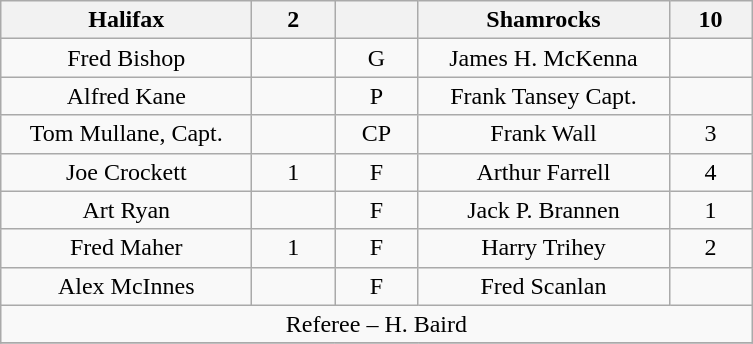<table class="wikitable" style="text-align:center;">
<tr>
<th style="width:10em">Halifax</th>
<th style="width:3em">2</th>
<th style="width:3em"></th>
<th style="width:10em">Shamrocks</th>
<th style="width:3em">10</th>
</tr>
<tr>
<td>Fred Bishop</td>
<td></td>
<td>G</td>
<td>James H. McKenna</td>
<td></td>
</tr>
<tr>
<td>Alfred Kane</td>
<td></td>
<td>P</td>
<td>Frank Tansey Capt.</td>
<td></td>
</tr>
<tr>
<td>Tom Mullane, Capt.</td>
<td></td>
<td>CP</td>
<td>Frank Wall</td>
<td>3</td>
</tr>
<tr>
<td>Joe Crockett</td>
<td>1</td>
<td>F</td>
<td>Arthur Farrell</td>
<td>4</td>
</tr>
<tr>
<td>Art Ryan</td>
<td></td>
<td>F</td>
<td>Jack P. Brannen</td>
<td>1</td>
</tr>
<tr>
<td>Fred Maher</td>
<td>1</td>
<td>F</td>
<td>Harry Trihey</td>
<td>2</td>
</tr>
<tr>
<td>Alex McInnes</td>
<td></td>
<td>F</td>
<td>Fred Scanlan</td>
<td></td>
</tr>
<tr>
<td colspan=5 align=center>Referee – H. Baird</td>
</tr>
<tr>
</tr>
</table>
